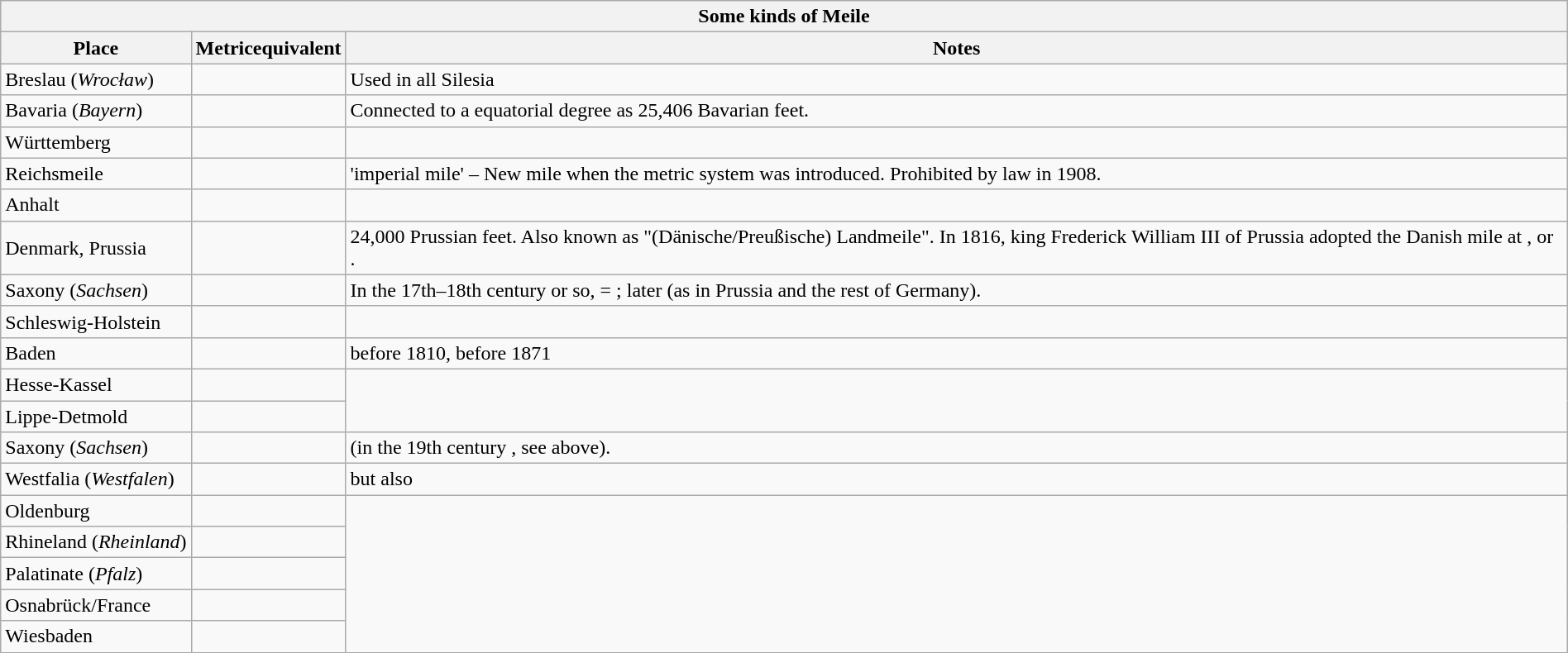<table class="wikitable" style="margin: 1em auto 1em auto">
<tr>
<th colspan="3">Some kinds of Meile</th>
</tr>
<tr>
<th>Place</th>
<th>Metricequivalent</th>
<th>Notes</th>
</tr>
<tr>
<td>Breslau (<em>Wrocław</em>)</td>
<td align="center"></td>
<td>Used in all Silesia</td>
</tr>
<tr>
<td>Bavaria (<em>Bayern</em>)</td>
<td align="center"></td>
<td>Connected to a  equatorial degree as 25,406 Bavarian feet.</td>
</tr>
<tr>
<td>Württemberg</td>
<td align="center"></td>
</tr>
<tr>
<td>Reichsmeile</td>
<td align="center"></td>
<td>'imperial mile' – New mile when the metric system was introduced. Prohibited by law in 1908.</td>
</tr>
<tr>
<td>Anhalt</td>
<td align="center"></td>
</tr>
<tr>
<td>Denmark, Prussia</td>
<td align="center"></td>
<td>24,000 Prussian feet. Also known as "(Dänische/Preußische) Landmeile". In 1816, king Frederick William III of Prussia adopted the Danish mile at , or .</td>
</tr>
<tr>
<td>Saxony (<em>Sachsen</em>)</td>
<td align="center"></td>
<td>In the 17th–18th century or so,  = ; later  (as in Prussia and the rest of Germany).</td>
</tr>
<tr>
<td>Schleswig-Holstein</td>
<td align="center"></td>
</tr>
<tr>
<td>Baden</td>
<td align="center"></td>
<td> before 1810,  before 1871</td>
</tr>
<tr>
<td>Hesse-Kassel</td>
<td align="center"></td>
</tr>
<tr>
<td>Lippe-Detmold</td>
<td align="center"></td>
</tr>
<tr>
<td>Saxony (<em>Sachsen</em>)</td>
<td align="center"></td>
<td> (in the 19th century , see above).</td>
</tr>
<tr>
<td>Westfalia (<em>Westfalen</em>)</td>
<td align="center"></td>
<td>but also </td>
</tr>
<tr>
<td>Oldenburg</td>
<td align="center"></td>
</tr>
<tr>
<td>Rhineland (<em>Rheinland</em>)</td>
<td align="center"></td>
</tr>
<tr>
<td>Palatinate (<em>Pfalz</em>)</td>
<td align="center"></td>
</tr>
<tr>
<td>Osnabrück/France</td>
<td align="center"></td>
</tr>
<tr>
<td>Wiesbaden</td>
<td align="center"></td>
</tr>
</table>
